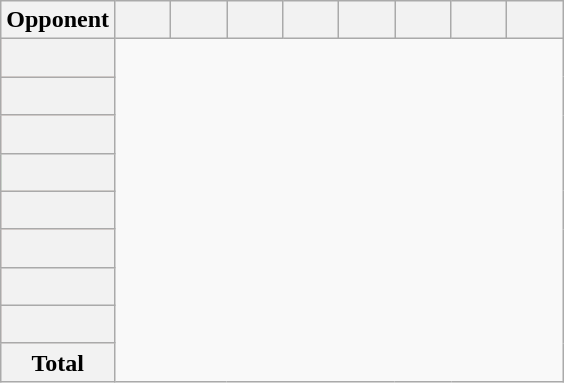<table class="wikitable sortable plainrowheaders" style="text-align: center; font-size: 100%;">
<tr>
<th scope="col">Opponent</th>
<th scope="col" width="30"></th>
<th scope="col" width="30"></th>
<th scope="col" width="30"></th>
<th scope="col" width="30"></th>
<th scope="col" width="30"></th>
<th scope="col" width="30"></th>
<th scope="col" width="30"></th>
<th scope="col" width="30"></th>
</tr>
<tr bgcolor=#FFDACC>
<th scope="row"><br></th>
</tr>
<tr bgcolor=#FFDACC>
<th scope="row"><br></th>
</tr>
<tr bgcolor=#FFDACC>
<th scope="row"><br></th>
</tr>
<tr bgcolor=#CCFFCC>
<th scope="row"><br></th>
</tr>
<tr bgcolor=#FFDACC>
<th scope="row"><br></th>
</tr>
<tr bgcolor=#FFDACC>
<th scope="row"><br></th>
</tr>
<tr bgcolor=#FFDACC>
<th scope="row"><br></th>
</tr>
<tr bgcolor=#FFDACC>
<th scope="row"><br></th>
</tr>
<tr class="sortbottom">
<th scope="row"><strong>Total</strong><br></th>
</tr>
</table>
